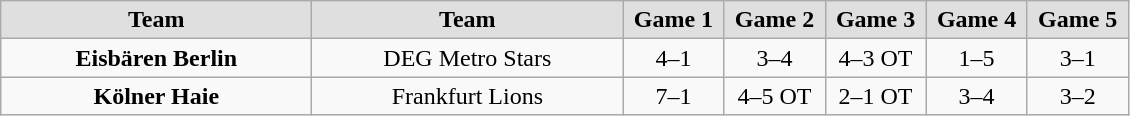<table class="wikitable">
<tr style="text-align:center; background:#dfdfdf;">
<td style="width:200px; "><strong>Team</strong></td>
<td style="width:200px; "><strong>Team</strong></td>
<td style="width:60px; "><strong>Game 1</strong></td>
<td style="width:60px; "><strong>Game 2</strong></td>
<td style="width:60px; "><strong>Game 3</strong></td>
<td style="width:60px; "><strong>Game 4</strong></td>
<td style="width:60px; "><strong>Game 5</strong></td>
</tr>
<tr style="text-align:center;">
<td><strong>Eisbären Berlin</strong></td>
<td>DEG Metro Stars</td>
<td>4–1</td>
<td>3–4</td>
<td>4–3 OT</td>
<td>1–5</td>
<td>3–1</td>
</tr>
<tr style="text-align:center;">
<td><strong>Kölner Haie</strong></td>
<td>Frankfurt Lions</td>
<td>7–1</td>
<td>4–5 OT</td>
<td>2–1 OT</td>
<td>3–4</td>
<td>3–2</td>
</tr>
</table>
